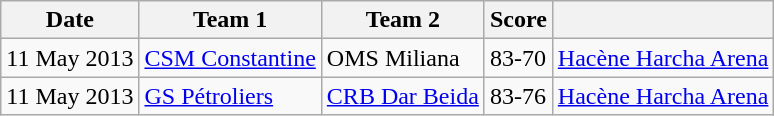<table class="wikitable">
<tr>
<th scope="col">Date</th>
<th scope="col">Team 1</th>
<th scope="col">Team 2</th>
<th scope="col">Score</th>
<th scope="col"></th>
</tr>
<tr>
<td>11 May 2013</td>
<td><a href='#'>CSM Constantine</a></td>
<td>OMS Miliana</td>
<td>83-70</td>
<td><a href='#'>Hacène Harcha Arena</a></td>
</tr>
<tr>
<td>11 May 2013</td>
<td><a href='#'>GS Pétroliers</a></td>
<td><a href='#'>CRB Dar Beida</a></td>
<td>83-76</td>
<td><a href='#'>Hacène Harcha Arena</a></td>
</tr>
</table>
